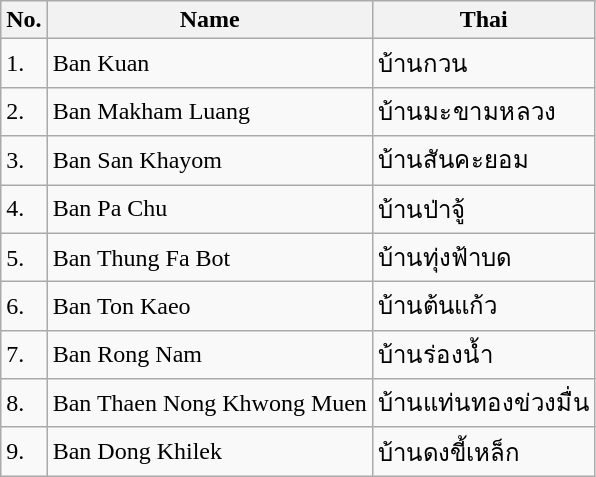<table class="wikitable sortable">
<tr>
<th>No.</th>
<th>Name</th>
<th>Thai</th>
</tr>
<tr>
<td>1.</td>
<td>Ban Kuan</td>
<td>บ้านกวน</td>
</tr>
<tr>
<td>2.</td>
<td>Ban Makham Luang</td>
<td>บ้านมะขามหลวง</td>
</tr>
<tr>
<td>3.</td>
<td>Ban San Khayom</td>
<td>บ้านสันคะยอม</td>
</tr>
<tr>
<td>4.</td>
<td>Ban Pa Chu</td>
<td>บ้านป่าจู้</td>
</tr>
<tr>
<td>5.</td>
<td>Ban Thung Fa Bot</td>
<td>บ้านทุ่งฟ้าบด</td>
</tr>
<tr>
<td>6.</td>
<td>Ban Ton Kaeo</td>
<td>บ้านต้นแก้ว</td>
</tr>
<tr>
<td>7.</td>
<td>Ban Rong Nam</td>
<td>บ้านร่องน้ำ</td>
</tr>
<tr>
<td>8.</td>
<td>Ban Thaen Nong Khwong Muen</td>
<td>บ้านแท่นทองข่วงมื่น</td>
</tr>
<tr>
<td>9.</td>
<td>Ban Dong Khilek</td>
<td>บ้านดงขี้เหล็ก</td>
</tr>
</table>
